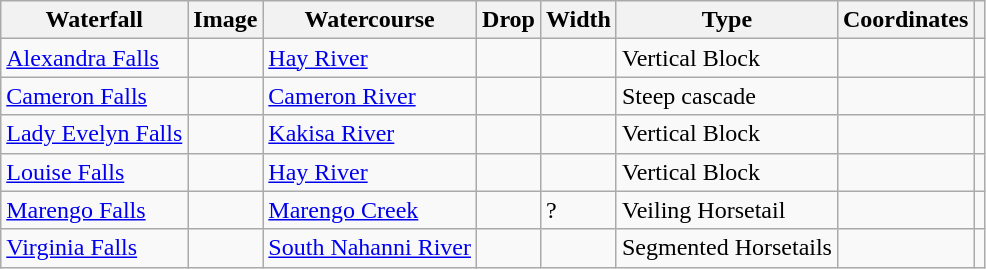<table class="wikitable sortable">
<tr>
<th>Waterfall</th>
<th class=unsortable>Image</th>
<th>Watercourse</th>
<th>Drop</th>
<th>Width</th>
<th>Type</th>
<th>Coordinates</th>
<th class=unsortable></th>
</tr>
<tr>
<td><a href='#'>Alexandra Falls</a></td>
<td></td>
<td><a href='#'>Hay River</a></td>
<td></td>
<td></td>
<td>Vertical Block</td>
<td></td>
<td></td>
</tr>
<tr>
<td><a href='#'>Cameron Falls</a></td>
<td></td>
<td><a href='#'>Cameron River</a></td>
<td></td>
<td></td>
<td>Steep cascade</td>
<td></td>
<td></td>
</tr>
<tr>
<td><a href='#'>Lady Evelyn Falls</a></td>
<td></td>
<td><a href='#'>Kakisa River</a></td>
<td></td>
<td></td>
<td>Vertical Block</td>
<td></td>
<td></td>
</tr>
<tr>
<td><a href='#'>Louise Falls</a></td>
<td></td>
<td><a href='#'>Hay River</a></td>
<td></td>
<td></td>
<td>Vertical Block</td>
<td></td>
<td></td>
</tr>
<tr>
<td><a href='#'>Marengo Falls</a></td>
<td></td>
<td><a href='#'>Marengo Creek</a></td>
<td></td>
<td>?</td>
<td>Veiling Horsetail</td>
<td></td>
<td></td>
</tr>
<tr>
<td><a href='#'>Virginia Falls</a></td>
<td></td>
<td><a href='#'>South Nahanni River</a></td>
<td></td>
<td></td>
<td>Segmented Horsetails</td>
<td></td>
<td></td>
</tr>
</table>
